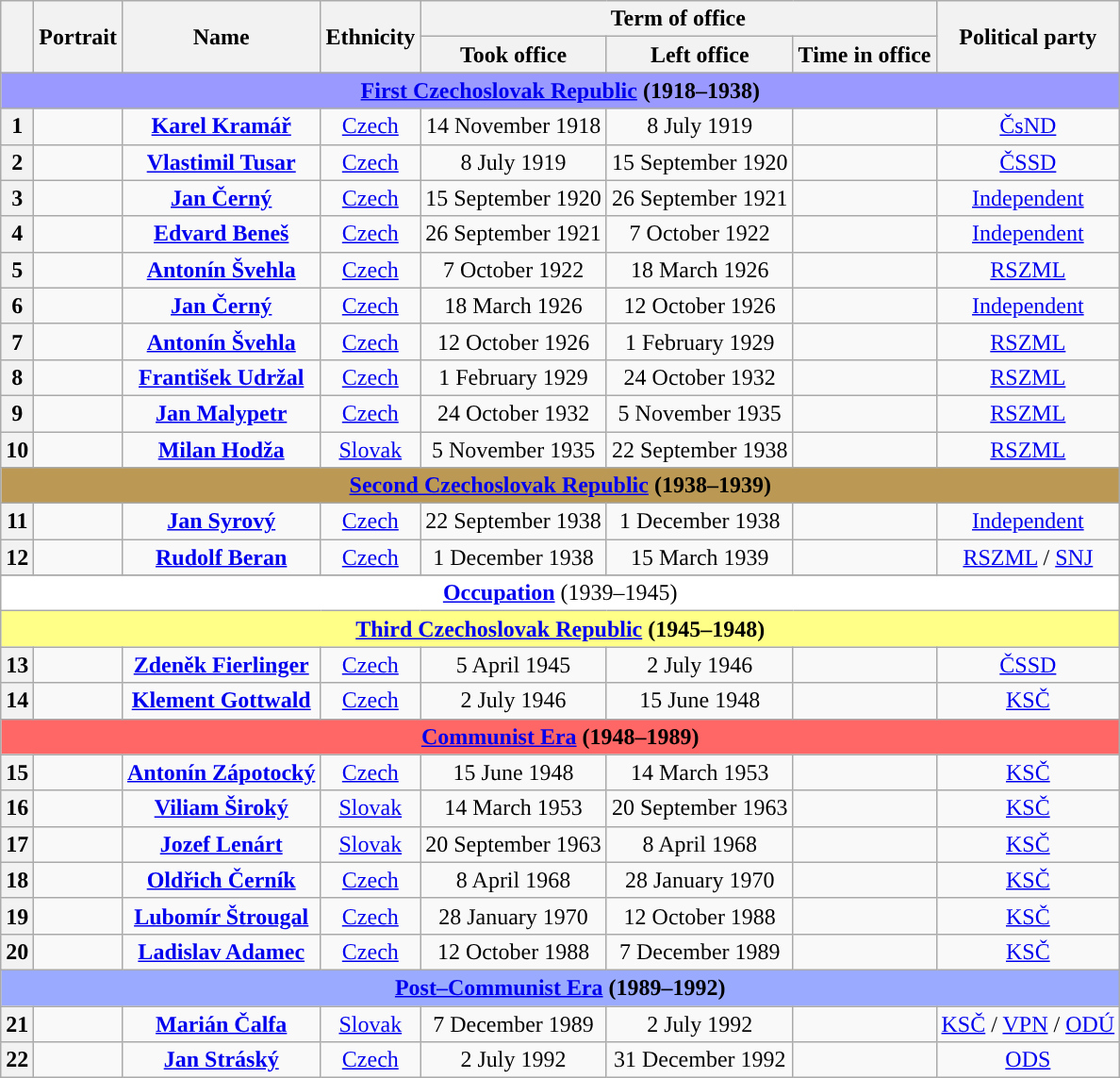<table class="wikitable" style="text-align:center">
<tr>
<th rowspan="2"></th>
<th rowspan="2">Portrait</th>
<th rowspan="2">Name</th>
<th rowspan="2">Ethnicity</th>
<th colspan="3">Term of office</th>
<th rowspan="2">Political party</th>
</tr>
<tr>
<th>Took office</th>
<th>Left office</th>
<th>Time in office</th>
</tr>
<tr>
<td colspan="8" style="background:#9999FF;"><strong><a href='#'>First Czechoslovak Republic</a> (1918–1938)</strong></td>
</tr>
<tr>
<th style="background:">1</th>
<td></td>
<td><strong><a href='#'>Karel Kramář</a></strong><br></td>
<td><a href='#'>Czech</a></td>
<td>14 November 1918</td>
<td>8 July 1919</td>
<td></td>
<td><a href='#'>ČsND</a></td>
</tr>
<tr>
<th style="background:">2</th>
<td></td>
<td><strong><a href='#'>Vlastimil Tusar</a></strong><br></td>
<td><a href='#'>Czech</a></td>
<td>8 July 1919</td>
<td>15 September 1920</td>
<td></td>
<td><a href='#'>ČSSD</a></td>
</tr>
<tr>
<th style="background:">3</th>
<td></td>
<td><strong><a href='#'>Jan Černý</a></strong><br></td>
<td><a href='#'>Czech</a></td>
<td>15 September 1920</td>
<td>26 September 1921</td>
<td></td>
<td><a href='#'>Independent</a></td>
</tr>
<tr>
<th style="background:">4</th>
<td></td>
<td><strong><a href='#'>Edvard Beneš</a></strong><br></td>
<td><a href='#'>Czech</a></td>
<td>26 September 1921</td>
<td>7 October 1922</td>
<td></td>
<td><a href='#'>Independent</a></td>
</tr>
<tr>
<th style="background:">5</th>
<td></td>
<td><strong><a href='#'>Antonín Švehla</a></strong><br></td>
<td><a href='#'>Czech</a></td>
<td>7 October 1922</td>
<td>18 March 1926</td>
<td></td>
<td><a href='#'>RSZML</a></td>
</tr>
<tr>
<th style="background:">6</th>
<td></td>
<td><strong><a href='#'>Jan Černý</a></strong><br></td>
<td><a href='#'>Czech</a></td>
<td>18 March 1926</td>
<td>12 October 1926</td>
<td></td>
<td><a href='#'>Independent</a></td>
</tr>
<tr>
<th style="background:">7</th>
<td></td>
<td><strong><a href='#'>Antonín Švehla</a></strong><br></td>
<td><a href='#'>Czech</a></td>
<td>12 October 1926</td>
<td>1 February 1929</td>
<td></td>
<td><a href='#'>RSZML</a></td>
</tr>
<tr>
<th style="background:">8</th>
<td></td>
<td><strong><a href='#'>František Udržal</a></strong><br></td>
<td><a href='#'>Czech</a></td>
<td>1 February 1929</td>
<td>24 October 1932</td>
<td></td>
<td><a href='#'>RSZML</a></td>
</tr>
<tr>
<th style="background:">9</th>
<td></td>
<td><strong><a href='#'>Jan Malypetr</a></strong><br></td>
<td><a href='#'>Czech</a></td>
<td>24 October 1932</td>
<td>5 November 1935</td>
<td></td>
<td><a href='#'>RSZML</a></td>
</tr>
<tr>
<th style="background:">10</th>
<td></td>
<td><strong><a href='#'>Milan Hodža</a></strong><br></td>
<td><a href='#'>Slovak</a></td>
<td>5 November 1935</td>
<td>22 September 1938</td>
<td></td>
<td><a href='#'>RSZML</a></td>
</tr>
<tr>
<td colspan="8" style="background:#BB9955;"><strong><a href='#'>Second Czechoslovak Republic</a> (1938–1939)</strong></td>
</tr>
<tr>
<th style="background:">11</th>
<td></td>
<td><strong><a href='#'>Jan Syrový</a></strong><br></td>
<td><a href='#'>Czech</a></td>
<td>22 September 1938</td>
<td>1 December 1938</td>
<td></td>
<td><a href='#'>Independent</a></td>
</tr>
<tr>
<th style="background:">12</th>
<td></td>
<td><strong><a href='#'>Rudolf Beran</a></strong><br></td>
<td><a href='#'>Czech</a></td>
<td>1 December 1938</td>
<td>15 March 1939</td>
<td></td>
<td><a href='#'>RSZML</a> / <a href='#'>SNJ</a></td>
</tr>
<tr style="background:#FFEEEE;">
</tr>
<tr>
<td colspan="8" style="background:#FFFFFF;"><strong><a href='#'>Occupation</a></strong> (1939–1945)<br></td>
</tr>
<tr>
<td colspan="8" style="background:#FFFF88;"><strong><a href='#'>Third Czechoslovak Republic</a> (1945–1948)</strong></td>
</tr>
<tr>
<th style="background:">13</th>
<td></td>
<td><strong><a href='#'>Zdeněk Fierlinger</a></strong><br></td>
<td><a href='#'>Czech</a></td>
<td>5 April 1945</td>
<td>2 July 1946</td>
<td></td>
<td><a href='#'>ČSSD</a></td>
</tr>
<tr>
<th style="background:">14</th>
<td></td>
<td><strong><a href='#'>Klement Gottwald</a></strong><br></td>
<td><a href='#'>Czech</a></td>
<td>2 July 1946</td>
<td>15 June 1948</td>
<td></td>
<td><a href='#'>KSČ</a></td>
</tr>
<tr>
<td colspan="8" style="background:#FF6666;"><strong><a href='#'>Communist Era</a> (1948–1989)</strong><br></td>
</tr>
<tr>
<th style="background:">15</th>
<td></td>
<td><strong><a href='#'>Antonín Zápotocký</a></strong><br></td>
<td><a href='#'>Czech</a></td>
<td>15 June 1948</td>
<td>14 March 1953</td>
<td></td>
<td><a href='#'>KSČ</a></td>
</tr>
<tr>
<th style="background:">16</th>
<td></td>
<td><strong><a href='#'>Viliam Široký</a></strong><br></td>
<td><a href='#'>Slovak</a></td>
<td>14 March 1953</td>
<td>20 September 1963</td>
<td></td>
<td><a href='#'>KSČ</a></td>
</tr>
<tr>
<th style="background:">17</th>
<td></td>
<td><strong><a href='#'>Jozef Lenárt</a></strong><br></td>
<td><a href='#'>Slovak</a></td>
<td>20 September 1963</td>
<td>8 April 1968</td>
<td></td>
<td><a href='#'>KSČ</a></td>
</tr>
<tr>
<th style="background:">18</th>
<td></td>
<td><strong><a href='#'>Oldřich Černík</a></strong><br></td>
<td><a href='#'>Czech</a></td>
<td>8 April 1968</td>
<td>28 January 1970</td>
<td></td>
<td><a href='#'>KSČ</a></td>
</tr>
<tr>
<th style="background:">19</th>
<td></td>
<td><strong><a href='#'>Lubomír Štrougal</a></strong><br></td>
<td><a href='#'>Czech</a></td>
<td>28 January 1970</td>
<td>12 October 1988</td>
<td></td>
<td><a href='#'>KSČ</a></td>
</tr>
<tr>
<th style="background:">20</th>
<td></td>
<td><strong><a href='#'>Ladislav Adamec</a></strong><br></td>
<td><a href='#'>Czech</a></td>
<td>12 October 1988</td>
<td>7 December 1989</td>
<td></td>
<td><a href='#'>KSČ</a></td>
</tr>
<tr>
<td colspan="8" style="background:#99AAFF;"><strong><a href='#'>Post–Communist Era</a> (1989–1992)</strong><br></td>
</tr>
<tr>
<th style="background:">21</th>
<td></td>
<td><strong><a href='#'>Marián Čalfa</a></strong><br></td>
<td><a href='#'>Slovak</a></td>
<td>7 December 1989</td>
<td>2 July 1992</td>
<td></td>
<td><a href='#'>KSČ</a> / <a href='#'>VPN</a> / <a href='#'>ODÚ</a></td>
</tr>
<tr>
<th style="background:">22</th>
<td></td>
<td><strong><a href='#'>Jan Stráský</a></strong><br></td>
<td><a href='#'>Czech</a></td>
<td>2 July 1992</td>
<td>31 December 1992</td>
<td></td>
<td><a href='#'>ODS</a></td>
</tr>
</table>
